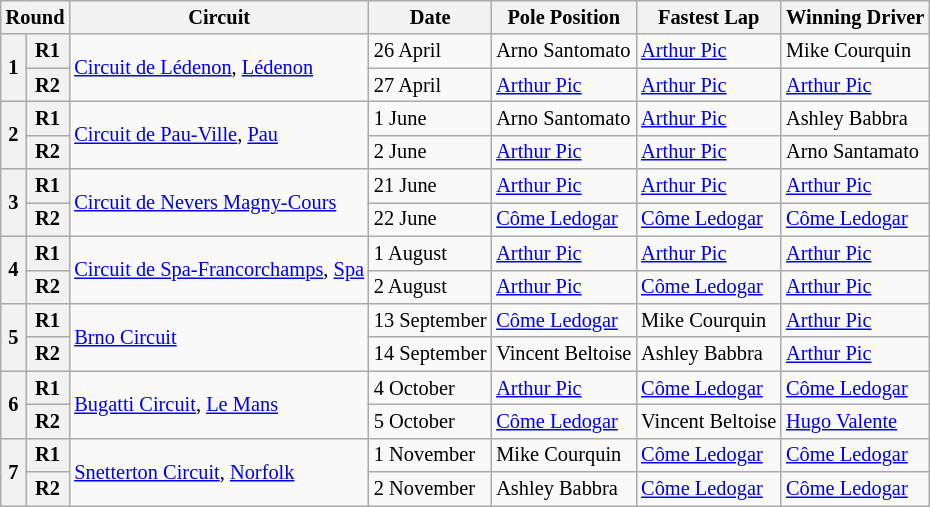<table class="wikitable" style="font-size:85%">
<tr>
<th colspan=2>Round</th>
<th>Circuit</th>
<th>Date</th>
<th>Pole Position</th>
<th>Fastest Lap</th>
<th>Winning Driver</th>
</tr>
<tr>
<th rowspan=2>1</th>
<th>R1</th>
<td rowspan=2> <a href='#'>Circuit de Lédenon</a>, <a href='#'>Lédenon</a></td>
<td>26 April</td>
<td> Arno Santomato</td>
<td> <a href='#'>Arthur Pic</a></td>
<td> Mike Courquin</td>
</tr>
<tr>
<th>R2</th>
<td>27 April</td>
<td> <a href='#'>Arthur Pic</a></td>
<td> <a href='#'>Arthur Pic</a></td>
<td> <a href='#'>Arthur Pic</a></td>
</tr>
<tr>
<th rowspan=2>2</th>
<th>R1</th>
<td rowspan=2> <a href='#'>Circuit de Pau-Ville</a>, <a href='#'>Pau</a></td>
<td>1 June</td>
<td> Arno Santomato</td>
<td> <a href='#'>Arthur Pic</a></td>
<td> Ashley Babbra</td>
</tr>
<tr>
<th>R2</th>
<td>2 June</td>
<td> <a href='#'>Arthur Pic</a></td>
<td> <a href='#'>Arthur Pic</a></td>
<td> Arno Santamato</td>
</tr>
<tr>
<th rowspan=2>3</th>
<th>R1</th>
<td rowspan=2> <a href='#'>Circuit de Nevers Magny-Cours</a></td>
<td>21 June</td>
<td> <a href='#'>Arthur Pic</a></td>
<td> <a href='#'>Arthur Pic</a></td>
<td> <a href='#'>Arthur Pic</a></td>
</tr>
<tr>
<th>R2</th>
<td>22 June</td>
<td> <a href='#'>Côme Ledogar</a></td>
<td> <a href='#'>Côme Ledogar</a></td>
<td> <a href='#'>Côme Ledogar</a></td>
</tr>
<tr>
<th rowspan=2>4</th>
<th>R1</th>
<td rowspan=2> <a href='#'>Circuit de Spa-Francorchamps</a>, <a href='#'>Spa</a></td>
<td>1 August</td>
<td> <a href='#'>Arthur Pic</a></td>
<td> <a href='#'>Arthur Pic</a></td>
<td> <a href='#'>Arthur Pic</a></td>
</tr>
<tr>
<th>R2</th>
<td>2 August</td>
<td> <a href='#'>Arthur Pic</a></td>
<td> <a href='#'>Côme Ledogar</a></td>
<td> <a href='#'>Arthur Pic</a></td>
</tr>
<tr>
<th rowspan=2>5</th>
<th>R1</th>
<td rowspan=2> <a href='#'>Brno Circuit</a></td>
<td>13 September</td>
<td> <a href='#'>Côme Ledogar</a></td>
<td> Mike Courquin</td>
<td> <a href='#'>Arthur Pic</a></td>
</tr>
<tr>
<th>R2</th>
<td>14 September</td>
<td> Vincent Beltoise</td>
<td> Ashley Babbra</td>
<td> <a href='#'>Arthur Pic</a></td>
</tr>
<tr>
<th rowspan=2>6</th>
<th>R1</th>
<td rowspan=2> <a href='#'>Bugatti Circuit</a>, <a href='#'>Le Mans</a></td>
<td>4 October</td>
<td> <a href='#'>Arthur Pic</a></td>
<td> <a href='#'>Côme Ledogar</a></td>
<td> <a href='#'>Côme Ledogar</a></td>
</tr>
<tr>
<th>R2</th>
<td>5 October</td>
<td> <a href='#'>Côme Ledogar</a></td>
<td> Vincent Beltoise</td>
<td> <a href='#'>Hugo Valente</a></td>
</tr>
<tr>
<th rowspan=2>7</th>
<th>R1</th>
<td rowspan=2> <a href='#'>Snetterton Circuit</a>, <a href='#'>Norfolk</a></td>
<td>1 November</td>
<td> Mike Courquin</td>
<td> <a href='#'>Côme Ledogar</a></td>
<td> <a href='#'>Côme Ledogar</a></td>
</tr>
<tr>
<th>R2</th>
<td>2 November</td>
<td> Ashley Babbra</td>
<td> <a href='#'>Côme Ledogar</a></td>
<td> <a href='#'>Côme Ledogar</a></td>
</tr>
</table>
